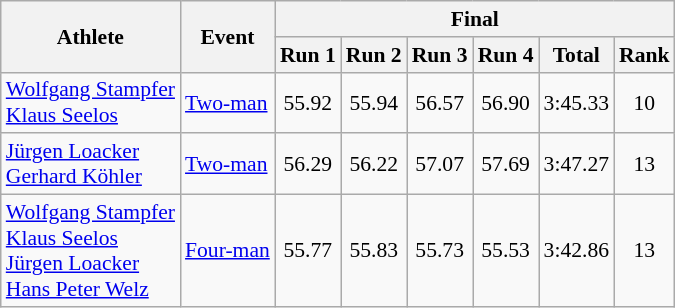<table class="wikitable" style="font-size:90%">
<tr>
<th rowspan="2">Athlete</th>
<th rowspan="2">Event</th>
<th colspan="6">Final</th>
</tr>
<tr>
<th>Run 1</th>
<th>Run 2</th>
<th>Run 3</th>
<th>Run 4</th>
<th>Total</th>
<th>Rank</th>
</tr>
<tr>
<td><a href='#'>Wolfgang Stampfer</a><br><a href='#'>Klaus Seelos</a></td>
<td><a href='#'>Two-man</a></td>
<td align="center">55.92</td>
<td align="center">55.94</td>
<td align="center">56.57</td>
<td align="center">56.90</td>
<td align="center">3:45.33</td>
<td align="center">10</td>
</tr>
<tr>
<td><a href='#'>Jürgen Loacker</a><br><a href='#'>Gerhard Köhler</a></td>
<td><a href='#'>Two-man</a></td>
<td align="center">56.29</td>
<td align="center">56.22</td>
<td align="center">57.07</td>
<td align="center">57.69</td>
<td align="center">3:47.27</td>
<td align="center">13</td>
</tr>
<tr>
<td><a href='#'>Wolfgang Stampfer</a><br><a href='#'>Klaus Seelos</a><br><a href='#'>Jürgen Loacker</a><br><a href='#'>Hans Peter Welz</a></td>
<td><a href='#'>Four-man</a></td>
<td align="center">55.77</td>
<td align="center">55.83</td>
<td align="center">55.73</td>
<td align="center">55.53</td>
<td align="center">3:42.86</td>
<td align="center">13</td>
</tr>
</table>
